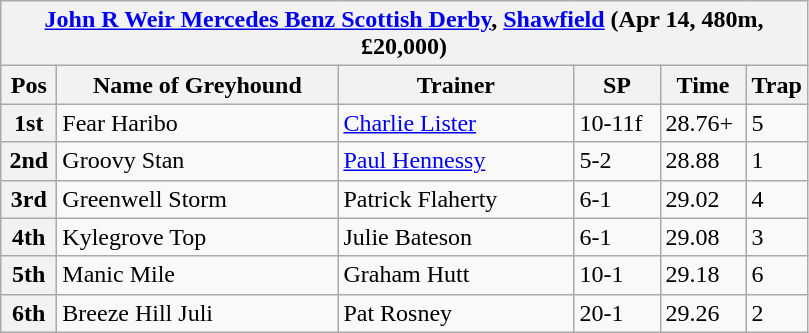<table class="wikitable">
<tr>
<th colspan="6"><a href='#'>John R Weir Mercedes Benz Scottish Derby</a>, <a href='#'>Shawfield</a> (Apr 14, 480m, £20,000)</th>
</tr>
<tr>
<th width=30>Pos</th>
<th width=180>Name of Greyhound</th>
<th width=150>Trainer</th>
<th width=50>SP</th>
<th width=50>Time</th>
<th width=30>Trap</th>
</tr>
<tr>
<th>1st</th>
<td>Fear Haribo</td>
<td><a href='#'>Charlie Lister</a></td>
<td>10-11f</td>
<td>28.76+</td>
<td>5</td>
</tr>
<tr>
<th>2nd</th>
<td>Groovy Stan</td>
<td><a href='#'>Paul Hennessy</a></td>
<td>5-2</td>
<td>28.88</td>
<td>1</td>
</tr>
<tr>
<th>3rd</th>
<td>Greenwell Storm</td>
<td>Patrick Flaherty</td>
<td>6-1</td>
<td>29.02</td>
<td>4</td>
</tr>
<tr>
<th>4th</th>
<td>Kylegrove Top</td>
<td>Julie Bateson</td>
<td>6-1</td>
<td>29.08</td>
<td>3</td>
</tr>
<tr>
<th>5th</th>
<td>Manic Mile</td>
<td>Graham Hutt</td>
<td>10-1</td>
<td>29.18</td>
<td>6</td>
</tr>
<tr>
<th>6th</th>
<td>Breeze Hill Juli</td>
<td>Pat Rosney</td>
<td>20-1</td>
<td>29.26</td>
<td>2</td>
</tr>
</table>
